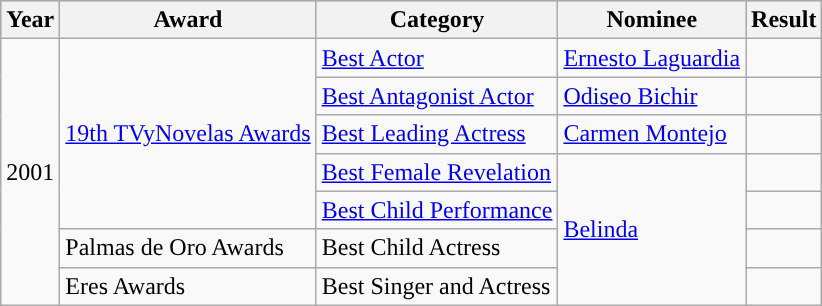<table class="wikitable">
<tr style="background:#b0c4de;">
<th>Year</th>
<th>Award</th>
<th>Category</th>
<th>Nominee</th>
<th>Result</th>
</tr>
<tr>
<td rowspan=7>2001</td>
<td rowspan=5><a href='#'>19th TVyNovelas Awards</a></td>
<td><a href='#'>Best Actor</a></td>
<td><a href='#'>Ernesto Laguardia</a></td>
<td></td>
</tr>
<tr>
<td><a href='#'>Best Antagonist Actor</a></td>
<td><a href='#'>Odiseo Bichir</a></td>
<td></td>
</tr>
<tr>
<td><a href='#'>Best Leading Actress</a></td>
<td><a href='#'>Carmen Montejo</a></td>
<td></td>
</tr>
<tr>
<td><a href='#'>Best Female Revelation</a></td>
<td rowspan=4><a href='#'>Belinda</a></td>
<td></td>
</tr>
<tr>
<td><a href='#'>Best Child Performance</a></td>
<td></td>
</tr>
<tr>
<td>Palmas de Oro Awards</td>
<td>Best Child Actress</td>
<td></td>
</tr>
<tr>
<td>Eres Awards</td>
<td>Best Singer and Actress</td>
<td></td>
</tr>
</table>
